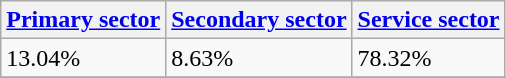<table class="wikitable" border="1">
<tr>
<th><a href='#'>Primary sector</a></th>
<th><a href='#'>Secondary sector</a></th>
<th><a href='#'>Service sector</a></th>
</tr>
<tr>
<td>13.04%</td>
<td>8.63%</td>
<td>78.32%</td>
</tr>
<tr>
</tr>
</table>
